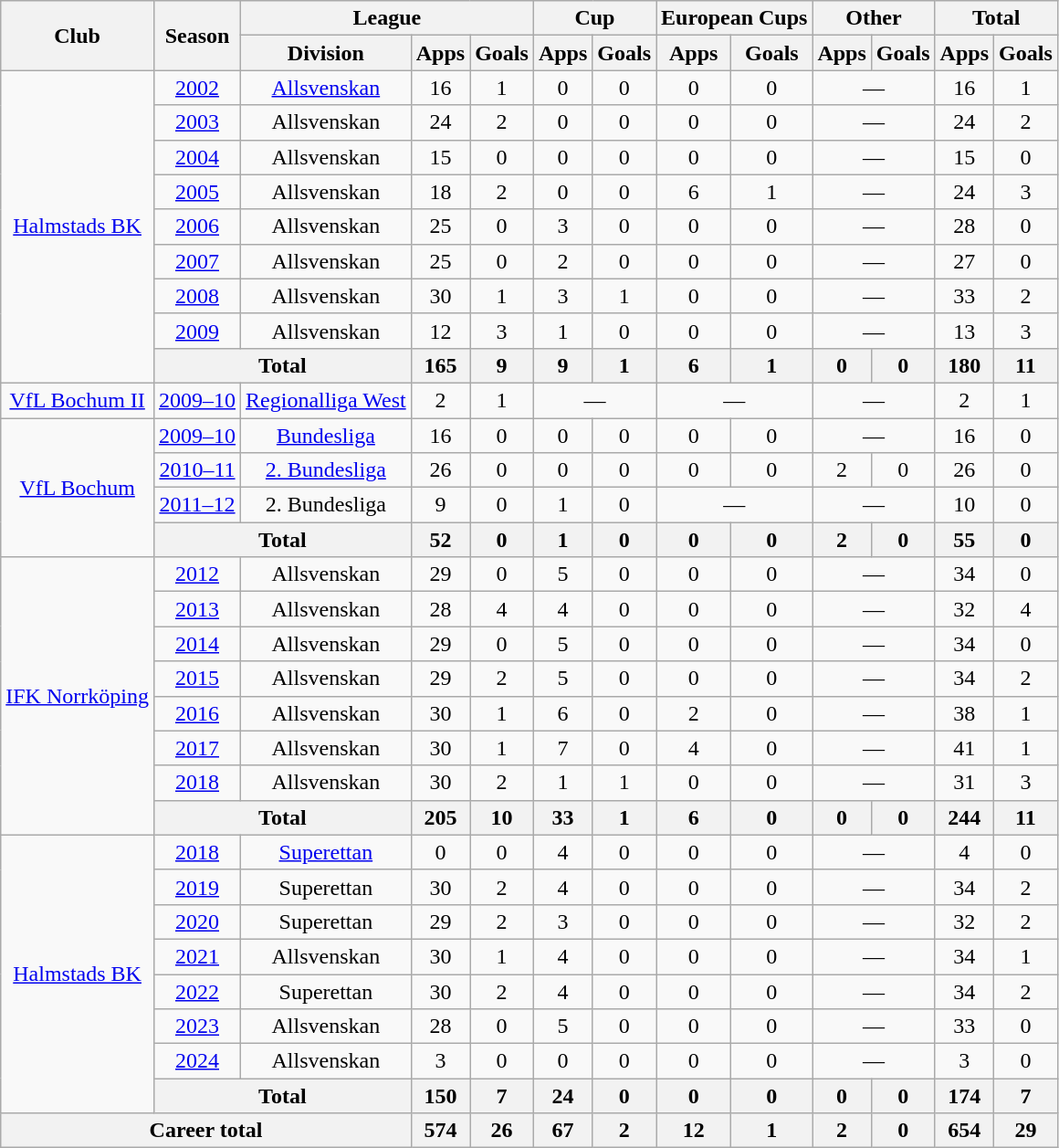<table class="wikitable" style="text-align:center">
<tr>
<th rowspan="2">Club</th>
<th rowspan="2">Season</th>
<th colspan="3">League</th>
<th colspan="2">Cup</th>
<th colspan="2">European Cups</th>
<th colspan="2">Other</th>
<th colspan="2">Total</th>
</tr>
<tr>
<th>Division</th>
<th>Apps</th>
<th>Goals</th>
<th>Apps</th>
<th>Goals</th>
<th>Apps</th>
<th>Goals</th>
<th>Apps</th>
<th>Goals</th>
<th>Apps</th>
<th>Goals</th>
</tr>
<tr>
<td rowspan="9"><a href='#'>Halmstads BK</a></td>
<td><a href='#'>2002</a></td>
<td><a href='#'>Allsvenskan</a></td>
<td>16</td>
<td>1</td>
<td>0</td>
<td>0</td>
<td>0</td>
<td>0</td>
<td colspan="2">—</td>
<td>16</td>
<td>1</td>
</tr>
<tr>
<td><a href='#'>2003</a></td>
<td>Allsvenskan</td>
<td>24</td>
<td>2</td>
<td>0</td>
<td>0</td>
<td>0</td>
<td>0</td>
<td colspan="2">—</td>
<td>24</td>
<td>2</td>
</tr>
<tr>
<td><a href='#'>2004</a></td>
<td>Allsvenskan</td>
<td>15</td>
<td>0</td>
<td>0</td>
<td>0</td>
<td>0</td>
<td>0</td>
<td colspan="2">—</td>
<td>15</td>
<td>0</td>
</tr>
<tr>
<td><a href='#'>2005</a></td>
<td>Allsvenskan</td>
<td>18</td>
<td>2</td>
<td>0</td>
<td>0</td>
<td>6</td>
<td>1</td>
<td colspan="2">—</td>
<td>24</td>
<td>3</td>
</tr>
<tr>
<td><a href='#'>2006</a></td>
<td>Allsvenskan</td>
<td>25</td>
<td>0</td>
<td>3</td>
<td>0</td>
<td>0</td>
<td>0</td>
<td colspan="2">—</td>
<td>28</td>
<td>0</td>
</tr>
<tr>
<td><a href='#'>2007</a></td>
<td>Allsvenskan</td>
<td>25</td>
<td>0</td>
<td>2</td>
<td>0</td>
<td>0</td>
<td>0</td>
<td colspan="2">—</td>
<td>27</td>
<td>0</td>
</tr>
<tr>
<td><a href='#'>2008</a></td>
<td>Allsvenskan</td>
<td>30</td>
<td>1</td>
<td>3</td>
<td>1</td>
<td>0</td>
<td>0</td>
<td colspan="2">—</td>
<td>33</td>
<td>2</td>
</tr>
<tr>
<td><a href='#'>2009</a></td>
<td>Allsvenskan</td>
<td>12</td>
<td>3</td>
<td>1</td>
<td>0</td>
<td>0</td>
<td>0</td>
<td colspan="2">—</td>
<td>13</td>
<td>3</td>
</tr>
<tr>
<th colspan="2">Total</th>
<th>165</th>
<th>9</th>
<th>9</th>
<th>1</th>
<th>6</th>
<th>1</th>
<th>0</th>
<th>0</th>
<th>180</th>
<th>11</th>
</tr>
<tr>
<td><a href='#'>VfL Bochum II</a></td>
<td><a href='#'>2009–10</a></td>
<td><a href='#'>Regionalliga&nbsp;West</a></td>
<td>2</td>
<td>1</td>
<td colspan="2">—</td>
<td colspan="2">—</td>
<td colspan="2">—</td>
<td>2</td>
<td>1</td>
</tr>
<tr>
<td rowspan="4"><a href='#'>VfL Bochum</a></td>
<td><a href='#'>2009–10</a></td>
<td><a href='#'>Bundesliga</a></td>
<td>16</td>
<td>0</td>
<td>0</td>
<td>0</td>
<td>0</td>
<td>0</td>
<td colspan="2">—</td>
<td>16</td>
<td>0</td>
</tr>
<tr>
<td><a href='#'>2010–11</a></td>
<td><a href='#'>2. Bundesliga</a></td>
<td>26</td>
<td>0</td>
<td>0</td>
<td>0</td>
<td>0</td>
<td>0</td>
<td>2</td>
<td>0</td>
<td>26</td>
<td>0</td>
</tr>
<tr>
<td><a href='#'>2011–12</a></td>
<td>2. Bundesliga</td>
<td>9</td>
<td>0</td>
<td>1</td>
<td>0</td>
<td colspan="2">—</td>
<td colspan="2">—</td>
<td>10</td>
<td>0</td>
</tr>
<tr>
<th colspan="2">Total</th>
<th>52</th>
<th>0</th>
<th>1</th>
<th>0</th>
<th>0</th>
<th>0</th>
<th>2</th>
<th>0</th>
<th>55</th>
<th>0</th>
</tr>
<tr>
<td rowspan="8"><a href='#'>IFK Norrköping</a></td>
<td><a href='#'>2012</a></td>
<td>Allsvenskan</td>
<td>29</td>
<td>0</td>
<td>5</td>
<td>0</td>
<td>0</td>
<td>0</td>
<td colspan="2">—</td>
<td>34</td>
<td>0</td>
</tr>
<tr>
<td><a href='#'>2013</a></td>
<td>Allsvenskan</td>
<td>28</td>
<td>4</td>
<td>4</td>
<td>0</td>
<td>0</td>
<td>0</td>
<td colspan="2">—</td>
<td>32</td>
<td>4</td>
</tr>
<tr>
<td><a href='#'>2014</a></td>
<td>Allsvenskan</td>
<td>29</td>
<td>0</td>
<td>5</td>
<td>0</td>
<td>0</td>
<td>0</td>
<td colspan="2">—</td>
<td>34</td>
<td>0</td>
</tr>
<tr>
<td><a href='#'>2015</a></td>
<td>Allsvenskan</td>
<td>29</td>
<td>2</td>
<td>5</td>
<td>0</td>
<td>0</td>
<td>0</td>
<td colspan="2">—</td>
<td>34</td>
<td>2</td>
</tr>
<tr>
<td><a href='#'>2016</a></td>
<td>Allsvenskan</td>
<td>30</td>
<td>1</td>
<td>6</td>
<td>0</td>
<td>2</td>
<td>0</td>
<td colspan="2">—</td>
<td>38</td>
<td>1</td>
</tr>
<tr>
<td><a href='#'>2017</a></td>
<td>Allsvenskan</td>
<td>30</td>
<td>1</td>
<td>7</td>
<td>0</td>
<td>4</td>
<td>0</td>
<td colspan="2">—</td>
<td>41</td>
<td>1</td>
</tr>
<tr>
<td><a href='#'>2018</a></td>
<td>Allsvenskan</td>
<td>30</td>
<td>2</td>
<td>1</td>
<td>1</td>
<td>0</td>
<td>0</td>
<td colspan="2">—</td>
<td>31</td>
<td>3</td>
</tr>
<tr>
<th colspan="2">Total</th>
<th>205</th>
<th>10</th>
<th>33</th>
<th>1</th>
<th>6</th>
<th>0</th>
<th>0</th>
<th>0</th>
<th>244</th>
<th>11</th>
</tr>
<tr>
<td rowspan="8"><a href='#'>Halmstads BK</a></td>
<td><a href='#'>2018</a></td>
<td><a href='#'>Superettan</a></td>
<td>0</td>
<td>0</td>
<td>4</td>
<td>0</td>
<td>0</td>
<td>0</td>
<td colspan="2">—</td>
<td>4</td>
<td>0</td>
</tr>
<tr>
<td><a href='#'>2019</a></td>
<td>Superettan</td>
<td>30</td>
<td>2</td>
<td>4</td>
<td>0</td>
<td>0</td>
<td>0</td>
<td colspan="2">—</td>
<td>34</td>
<td>2</td>
</tr>
<tr>
<td><a href='#'>2020</a></td>
<td>Superettan</td>
<td>29</td>
<td>2</td>
<td>3</td>
<td>0</td>
<td>0</td>
<td>0</td>
<td colspan="2">—</td>
<td>32</td>
<td>2</td>
</tr>
<tr>
<td><a href='#'>2021</a></td>
<td>Allsvenskan</td>
<td>30</td>
<td>1</td>
<td>4</td>
<td>0</td>
<td>0</td>
<td>0</td>
<td colspan="2">—</td>
<td>34</td>
<td>1</td>
</tr>
<tr>
<td><a href='#'>2022</a></td>
<td>Superettan</td>
<td>30</td>
<td>2</td>
<td>4</td>
<td>0</td>
<td>0</td>
<td>0</td>
<td colspan="2">—</td>
<td>34</td>
<td>2</td>
</tr>
<tr>
<td><a href='#'>2023</a></td>
<td>Allsvenskan</td>
<td>28</td>
<td>0</td>
<td>5</td>
<td>0</td>
<td>0</td>
<td>0</td>
<td colspan="2">—</td>
<td>33</td>
<td>0</td>
</tr>
<tr>
<td><a href='#'>2024</a></td>
<td>Allsvenskan</td>
<td>3</td>
<td>0</td>
<td>0</td>
<td>0</td>
<td>0</td>
<td>0</td>
<td colspan="2">—</td>
<td>3</td>
<td>0</td>
</tr>
<tr>
<th colspan="2">Total</th>
<th>150</th>
<th>7</th>
<th>24</th>
<th>0</th>
<th>0</th>
<th>0</th>
<th>0</th>
<th>0</th>
<th>174</th>
<th>7</th>
</tr>
<tr>
<th colspan="3">Career total</th>
<th>574</th>
<th>26</th>
<th>67</th>
<th>2</th>
<th>12</th>
<th>1</th>
<th>2</th>
<th>0</th>
<th>654</th>
<th>29</th>
</tr>
</table>
